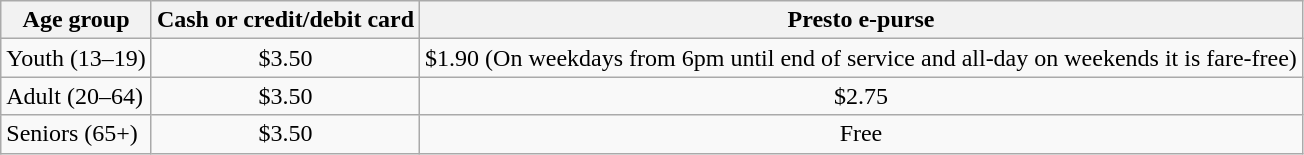<table class="wikitable" style="text-align:center">
<tr>
<th>Age group</th>
<th>Cash or credit/debit card </th>
<th>Presto e-purse</th>
</tr>
<tr>
<td align="left">Youth (13–19)</td>
<td>$3.50 </td>
<td>$1.90 (On weekdays from 6pm until end of service and all-day on weekends it is fare-free)</td>
</tr>
<tr>
<td align="left">Adult (20–64)</td>
<td>$3.50  </td>
<td>$2.75</td>
</tr>
<tr>
<td align="left">Seniors (65+)</td>
<td>$3.50  </td>
<td>Free</td>
</tr>
</table>
